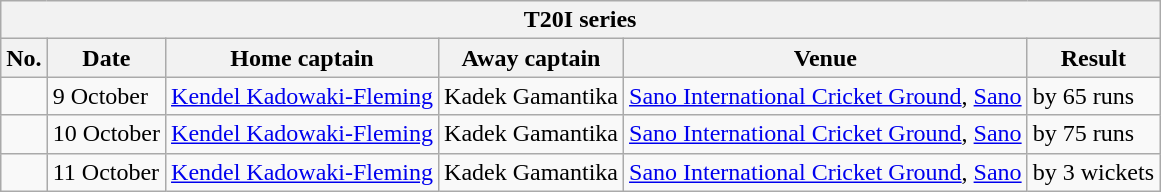<table class="wikitable">
<tr>
<th colspan="6">T20I series</th>
</tr>
<tr>
<th>No.</th>
<th>Date</th>
<th>Home captain</th>
<th>Away captain</th>
<th>Venue</th>
<th>Result</th>
</tr>
<tr>
<td></td>
<td>9 October</td>
<td><a href='#'>Kendel Kadowaki-Fleming</a></td>
<td>Kadek Gamantika</td>
<td><a href='#'>Sano International Cricket Ground</a>, <a href='#'>Sano</a></td>
<td> by 65 runs</td>
</tr>
<tr>
<td></td>
<td>10 October</td>
<td><a href='#'>Kendel Kadowaki-Fleming</a></td>
<td>Kadek Gamantika</td>
<td><a href='#'>Sano International Cricket Ground</a>, <a href='#'>Sano</a></td>
<td> by 75 runs</td>
</tr>
<tr>
<td></td>
<td>11 October</td>
<td><a href='#'>Kendel Kadowaki-Fleming</a></td>
<td>Kadek Gamantika</td>
<td><a href='#'>Sano International Cricket Ground</a>, <a href='#'>Sano</a></td>
<td> by 3 wickets</td>
</tr>
</table>
